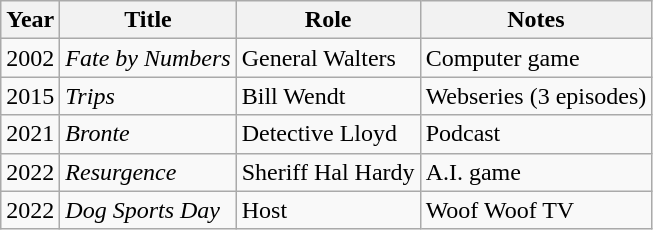<table class="wikitable">
<tr>
<th>Year</th>
<th>Title</th>
<th>Role</th>
<th>Notes</th>
</tr>
<tr>
<td>2002</td>
<td><em>Fate by Numbers</em></td>
<td>General Walters</td>
<td>Computer game</td>
</tr>
<tr>
<td>2015</td>
<td><em>Trips</em></td>
<td>Bill Wendt</td>
<td>Webseries (3 episodes)</td>
</tr>
<tr>
<td>2021</td>
<td><em>Bronte</em></td>
<td>Detective Lloyd</td>
<td>Podcast</td>
</tr>
<tr>
<td>2022</td>
<td><em>Resurgence</em></td>
<td>Sheriff Hal Hardy</td>
<td>A.I. game</td>
</tr>
<tr>
<td>2022</td>
<td><em>Dog Sports Day</em></td>
<td>Host</td>
<td>Woof Woof TV</td>
</tr>
</table>
